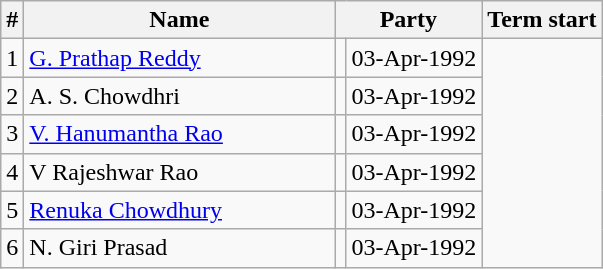<table class="wikitable">
<tr>
<th>#</th>
<th style="width:200px">Name</th>
<th colspan="2">Party</th>
<th>Term start</th>
</tr>
<tr>
<td>1</td>
<td><a href='#'>G. Prathap Reddy</a></td>
<td></td>
<td>03-Apr-1992</td>
</tr>
<tr>
<td>2</td>
<td>A. S. Chowdhri</td>
<td></td>
<td>03-Apr-1992</td>
</tr>
<tr>
<td>3</td>
<td><a href='#'>V. Hanumantha Rao</a></td>
<td></td>
<td>03-Apr-1992</td>
</tr>
<tr>
<td>4</td>
<td>V Rajeshwar Rao</td>
<td></td>
<td>03-Apr-1992</td>
</tr>
<tr>
<td>5</td>
<td><a href='#'>Renuka Chowdhury</a></td>
<td></td>
<td>03-Apr-1992</td>
</tr>
<tr>
<td>6</td>
<td>N. Giri Prasad</td>
<td></td>
<td>03-Apr-1992</td>
</tr>
</table>
